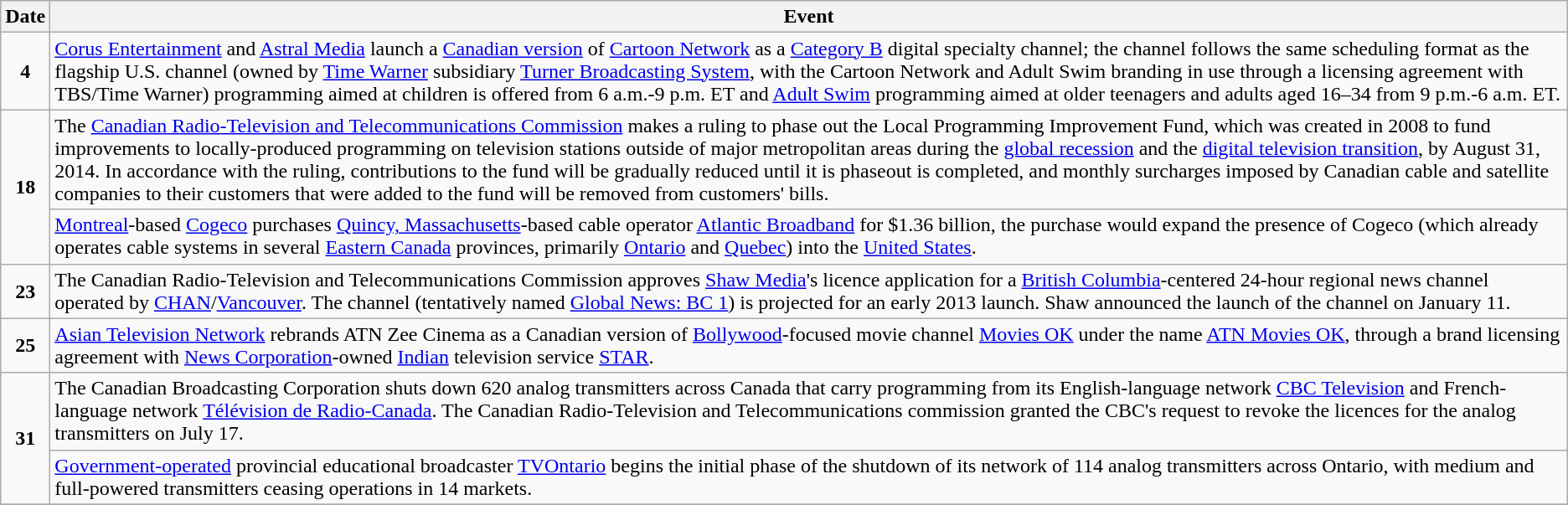<table class="wikitable">
<tr>
<th>Date</th>
<th>Event</th>
</tr>
<tr>
<td style="text-align:center;"><strong>4</strong></td>
<td><a href='#'>Corus Entertainment</a> and <a href='#'>Astral Media</a> launch a <a href='#'>Canadian version</a> of <a href='#'>Cartoon Network</a> as a <a href='#'>Category B</a> digital specialty channel; the channel follows the same scheduling format as the flagship U.S. channel (owned by <a href='#'>Time Warner</a> subsidiary <a href='#'>Turner Broadcasting System</a>, with the Cartoon Network and Adult Swim branding in use through a licensing agreement with TBS/Time Warner) programming aimed at children is offered from 6 a.m.-9 p.m. ET and <a href='#'>Adult Swim</a> programming aimed at older teenagers and adults aged 16–34 from 9 p.m.-6 a.m. ET.</td>
</tr>
<tr>
<td style="text-align:center;" rowspan="2"><strong>18</strong></td>
<td>The <a href='#'>Canadian Radio-Television and Telecommunications Commission</a> makes a ruling to phase out the Local Programming Improvement Fund, which was created in 2008 to fund improvements to locally-produced programming on television stations outside of major metropolitan areas during the <a href='#'>global recession</a> and the <a href='#'>digital television transition</a>, by August 31, 2014. In accordance with the ruling, contributions to the fund will be gradually reduced until it is phaseout is completed, and monthly surcharges imposed by Canadian cable and satellite companies to their customers that were added to the fund will be removed from customers' bills.</td>
</tr>
<tr>
<td><a href='#'>Montreal</a>-based <a href='#'>Cogeco</a> purchases <a href='#'>Quincy, Massachusetts</a>-based cable operator <a href='#'>Atlantic Broadband</a> for $1.36 billion, the purchase would expand the presence of Cogeco (which already operates cable systems in several <a href='#'>Eastern Canada</a> provinces, primarily <a href='#'>Ontario</a> and <a href='#'>Quebec</a>) into the <a href='#'>United States</a>.</td>
</tr>
<tr>
<td style="text-align:center;"><strong>23</strong></td>
<td>The Canadian Radio-Television and Telecommunications Commission approves <a href='#'>Shaw Media</a>'s licence application for a <a href='#'>British Columbia</a>-centered 24-hour regional news channel operated by <a href='#'>CHAN</a>/<a href='#'>Vancouver</a>. The channel (tentatively named <a href='#'>Global News: BC 1</a>) is projected for an early 2013 launch. Shaw announced the launch of the channel on January 11.</td>
</tr>
<tr>
<td style="text-align:center;"><strong>25</strong></td>
<td><a href='#'>Asian Television Network</a> rebrands ATN Zee Cinema as a Canadian version of <a href='#'>Bollywood</a>-focused movie channel <a href='#'>Movies OK</a> under the name <a href='#'>ATN Movies OK</a>, through a brand licensing agreement with <a href='#'>News Corporation</a>-owned <a href='#'>Indian</a> television service <a href='#'>STAR</a>.</td>
</tr>
<tr>
<td style="text-align:center;" rowspan="2"><strong>31</strong></td>
<td>The Canadian Broadcasting Corporation shuts down 620 analog transmitters across Canada that carry programming from its English-language network <a href='#'>CBC Television</a> and French-language network <a href='#'>Télévision de Radio-Canada</a>. The Canadian Radio-Television and Telecommunications commission granted the CBC's request to revoke the licences for the analog transmitters on July 17.</td>
</tr>
<tr>
<td><a href='#'>Government-operated</a> provincial educational broadcaster <a href='#'>TVOntario</a> begins the initial phase of the shutdown of its network of 114 analog transmitters across Ontario, with medium and full-powered transmitters ceasing operations in 14 markets.</td>
</tr>
<tr>
</tr>
</table>
